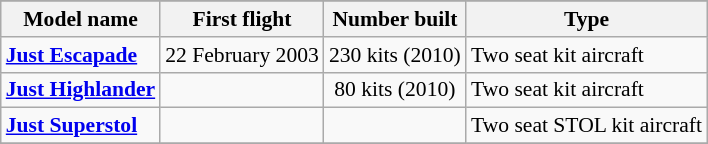<table class="wikitable" align=center style="font-size:90%;">
<tr>
</tr>
<tr style="background:#efefef;">
<th>Model name</th>
<th>First flight</th>
<th>Number built</th>
<th>Type</th>
</tr>
<tr>
<td align=left><strong><a href='#'>Just Escapade</a></strong></td>
<td align=center>22 February 2003</td>
<td align=center>230 kits (2010)</td>
<td align=left>Two seat kit aircraft</td>
</tr>
<tr>
<td align=left><strong><a href='#'>Just Highlander</a></strong></td>
<td align=center></td>
<td align=center>80 kits (2010)</td>
<td align=left>Two seat kit aircraft</td>
</tr>
<tr>
<td align=left><strong><a href='#'>Just Superstol</a></strong></td>
<td align=center></td>
<td align=center></td>
<td align=left>Two seat STOL kit aircraft</td>
</tr>
<tr>
</tr>
</table>
